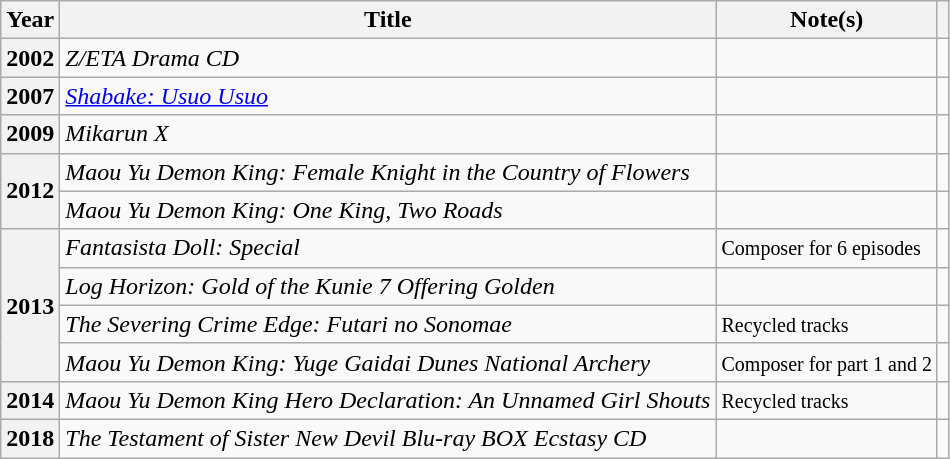<table class="wikitable sortable">
<tr>
<th>Year</th>
<th>Title</th>
<th class="unsortable">Note(s)</th>
<th class="unsortable"></th>
</tr>
<tr>
<th>2002</th>
<td><em>Z/ETA Drama CD</em></td>
<td></td>
<td></td>
</tr>
<tr>
<th>2007</th>
<td><em><a href='#'>Shabake: Usuo Usuo</a></em></td>
<td></td>
<td></td>
</tr>
<tr>
<th>2009</th>
<td><em>Mikarun X</em></td>
<td></td>
<td></td>
</tr>
<tr>
<th rowspan="2">2012</th>
<td><em>Maou Yu Demon King: Female Knight in the Country of Flowers</em></td>
<td></td>
<td></td>
</tr>
<tr>
<td><em>Maou Yu Demon King: One King, Two Roads</em></td>
<td></td>
<td></td>
</tr>
<tr>
<th rowspan="4">2013</th>
<td><em>Fantasista Doll: Special</em></td>
<td><small>Composer for 6 episodes</small></td>
<td></td>
</tr>
<tr>
<td><em>Log Horizon: Gold of the Kunie 7 Offering Golden</em></td>
<td></td>
<td></td>
</tr>
<tr>
<td><em>The Severing Crime Edge: Futari no Sonomae</em></td>
<td><small>Recycled tracks</small></td>
<td></td>
</tr>
<tr>
<td><em>Maou Yu Demon King: Yuge Gaidai Dunes National Archery</em></td>
<td><small>Composer for part 1 and 2</small></td>
<td></td>
</tr>
<tr>
<th>2014</th>
<td><em>Maou Yu Demon King Hero Declaration: An Unnamed Girl Shouts</em></td>
<td><small>Recycled tracks</small></td>
<td></td>
</tr>
<tr>
<th>2018</th>
<td><em>The Testament of Sister New Devil Blu-ray BOX Ecstasy CD</em></td>
<td></td>
<td></td>
</tr>
</table>
